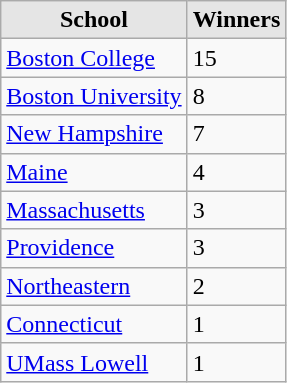<table class="wikitable">
<tr>
<th style="background:#e5e5e5;">School</th>
<th style="background:#e5e5e5;">Winners</th>
</tr>
<tr>
<td><a href='#'>Boston College</a></td>
<td>15</td>
</tr>
<tr>
<td><a href='#'>Boston University</a></td>
<td>8</td>
</tr>
<tr>
<td><a href='#'>New Hampshire</a></td>
<td>7</td>
</tr>
<tr>
<td><a href='#'>Maine</a></td>
<td>4</td>
</tr>
<tr>
<td><a href='#'>Massachusetts</a></td>
<td>3</td>
</tr>
<tr>
<td><a href='#'>Providence</a></td>
<td>3</td>
</tr>
<tr>
<td><a href='#'>Northeastern</a></td>
<td>2</td>
</tr>
<tr>
<td><a href='#'>Connecticut</a></td>
<td>1</td>
</tr>
<tr>
<td><a href='#'>UMass Lowell</a></td>
<td>1</td>
</tr>
</table>
